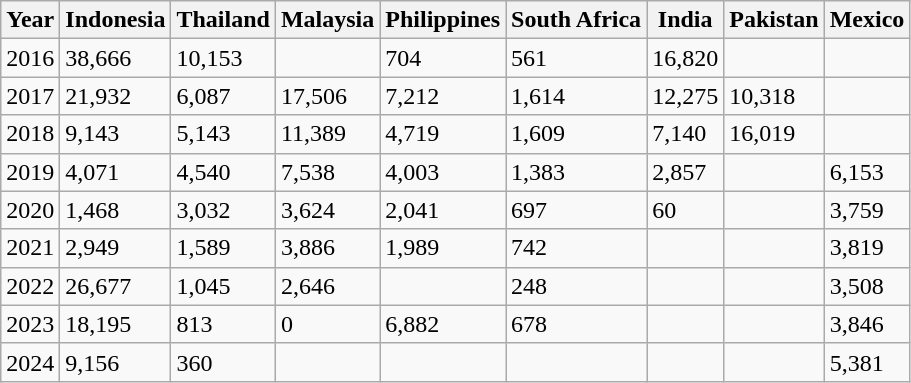<table class=wikitable>
<tr>
<th>Year</th>
<th>Indonesia</th>
<th>Thailand</th>
<th>Malaysia</th>
<th>Philippines</th>
<th>South Africa</th>
<th>India</th>
<th>Pakistan</th>
<th>Mexico</th>
</tr>
<tr>
<td>2016</td>
<td>38,666</td>
<td>10,153</td>
<td></td>
<td>704</td>
<td>561</td>
<td>16,820</td>
<td></td>
<td></td>
</tr>
<tr>
<td>2017</td>
<td>21,932</td>
<td>6,087</td>
<td>17,506</td>
<td>7,212</td>
<td>1,614</td>
<td>12,275</td>
<td>10,318</td>
<td></td>
</tr>
<tr>
<td>2018</td>
<td>9,143</td>
<td>5,143</td>
<td>11,389</td>
<td>4,719</td>
<td>1,609</td>
<td>7,140</td>
<td>16,019</td>
<td></td>
</tr>
<tr>
<td>2019</td>
<td>4,071</td>
<td>4,540</td>
<td>7,538</td>
<td>4,003</td>
<td>1,383</td>
<td>2,857</td>
<td></td>
<td>6,153</td>
</tr>
<tr>
<td>2020</td>
<td>1,468</td>
<td>3,032</td>
<td>3,624</td>
<td>2,041</td>
<td>697</td>
<td>60</td>
<td></td>
<td>3,759</td>
</tr>
<tr>
<td>2021</td>
<td>2,949</td>
<td>1,589</td>
<td>3,886</td>
<td>1,989</td>
<td>742</td>
<td></td>
<td></td>
<td>3,819</td>
</tr>
<tr>
<td>2022</td>
<td>26,677</td>
<td>1,045</td>
<td>2,646</td>
<td></td>
<td>248</td>
<td></td>
<td></td>
<td>3,508</td>
</tr>
<tr>
<td>2023</td>
<td>18,195</td>
<td>813</td>
<td>0</td>
<td>6,882</td>
<td>678</td>
<td></td>
<td></td>
<td>3,846</td>
</tr>
<tr>
<td>2024</td>
<td>9,156</td>
<td>360</td>
<td></td>
<td></td>
<td></td>
<td></td>
<td></td>
<td>5,381</td>
</tr>
</table>
